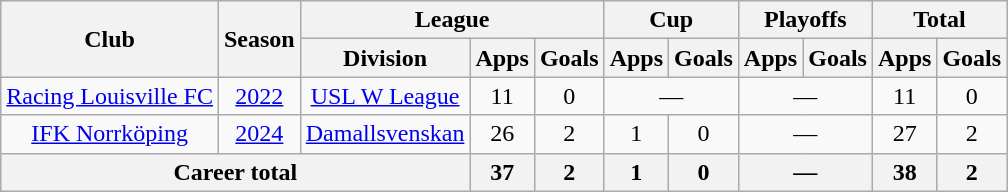<table class="wikitable" style="text-align: center;">
<tr>
<th rowspan="2">Club</th>
<th rowspan="2">Season</th>
<th colspan="3">League</th>
<th colspan="2">Cup</th>
<th colspan="2">Playoffs</th>
<th colspan="2">Total</th>
</tr>
<tr>
<th>Division</th>
<th>Apps</th>
<th>Goals</th>
<th>Apps</th>
<th>Goals</th>
<th>Apps</th>
<th>Goals</th>
<th>Apps</th>
<th>Goals</th>
</tr>
<tr>
<td><a href='#'>Racing Louisville FC</a></td>
<td><a href='#'>2022</a></td>
<td><a href='#'>USL W League</a></td>
<td>11</td>
<td>0</td>
<td colspan="2">—</td>
<td colspan="2">—</td>
<td>11</td>
<td>0</td>
</tr>
<tr>
<td><a href='#'>IFK Norrköping</a></td>
<td><a href='#'>2024</a></td>
<td><a href='#'>Damallsvenskan</a></td>
<td>26</td>
<td>2</td>
<td>1</td>
<td>0</td>
<td colspan="2">—</td>
<td>27</td>
<td>2</td>
</tr>
<tr>
<th colspan="3">Career total</th>
<th>37</th>
<th>2</th>
<th>1</th>
<th>0</th>
<th colspan="2">—</th>
<th>38</th>
<th>2</th>
</tr>
</table>
